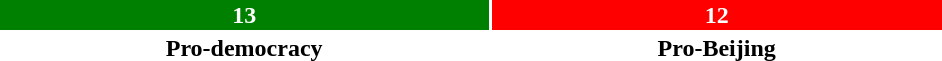<table style="width:50%; text-align:center;">
<tr style="color:white;">
<td style="background:green; width:52%;"><strong>13</strong></td>
<td style="background:red; width:48%;"><strong>12</strong></td>
</tr>
<tr>
<td><span><strong>Pro-democracy</strong></span></td>
<td><span><strong>Pro-Beijing</strong></span></td>
</tr>
</table>
